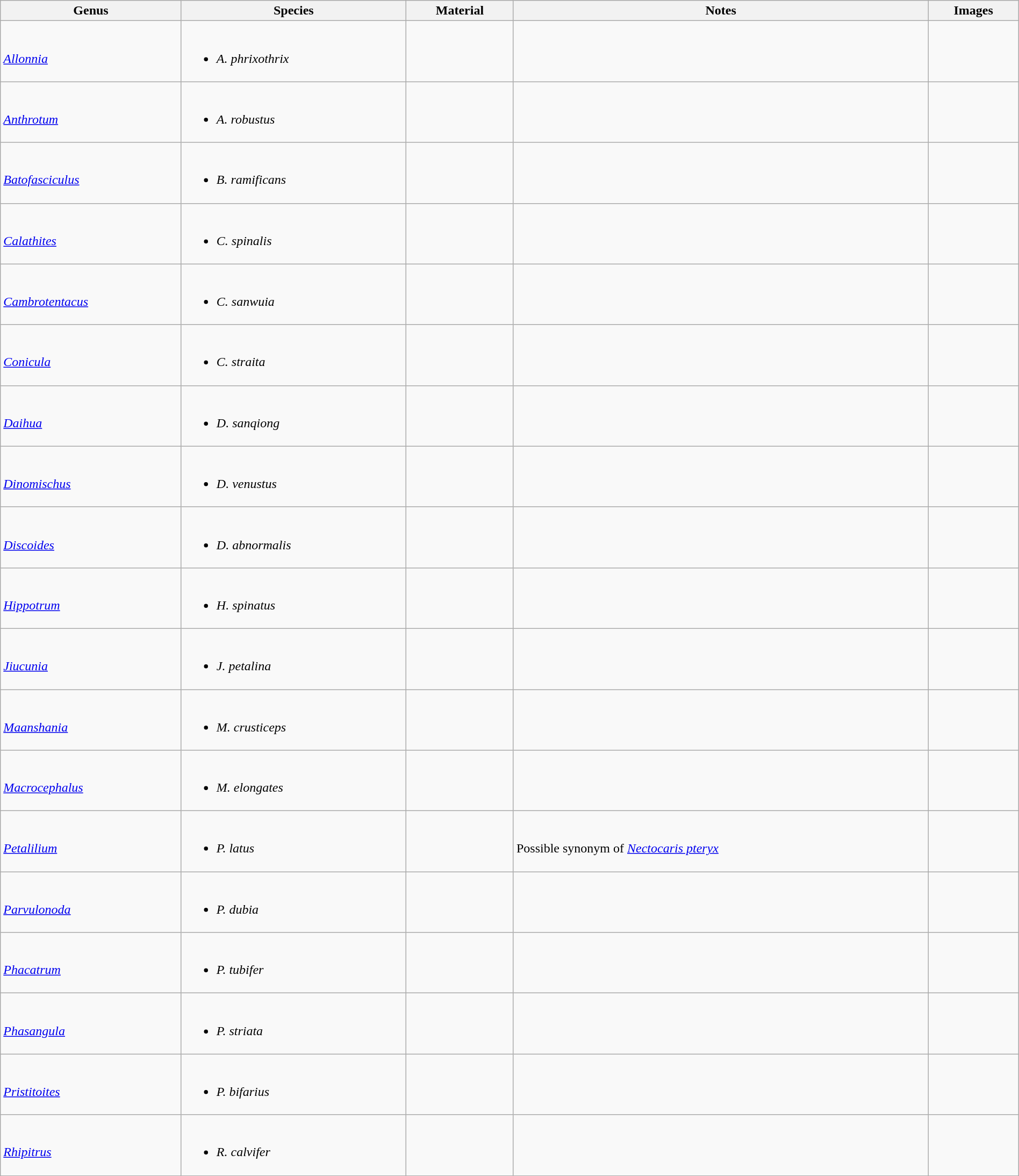<table class="wikitable" style="margin:auto;width:100%;">
<tr>
<th>Genus</th>
<th>Species</th>
<th>Material</th>
<th>Notes</th>
<th>Images</th>
</tr>
<tr>
<td><br><em><a href='#'>Allonnia</a></em></td>
<td><br><ul><li><em>A. phrixothrix</em></li></ul></td>
<td></td>
<td></td>
<td><br></td>
</tr>
<tr>
<td><br><em><a href='#'>Anthrotum</a></em></td>
<td><br><ul><li><em>A. robustus</em></li></ul></td>
<td></td>
<td></td>
<td></td>
</tr>
<tr>
<td><br><em><a href='#'>Batofasciculus</a></em></td>
<td><br><ul><li><em>B. ramificans</em></li></ul></td>
<td></td>
<td></td>
<td></td>
</tr>
<tr>
<td><br><em><a href='#'>Calathites</a></em></td>
<td><br><ul><li><em>C. spinalis</em></li></ul></td>
<td></td>
<td></td>
<td></td>
</tr>
<tr>
<td><br><em><a href='#'>Cambrotentacus</a></em></td>
<td><br><ul><li><em>C. sanwuia</em></li></ul></td>
<td></td>
<td></td>
<td><br></td>
</tr>
<tr>
<td><br><em><a href='#'>Conicula</a></em></td>
<td><br><ul><li><em>C. straita</em></li></ul></td>
<td></td>
<td></td>
<td></td>
</tr>
<tr>
<td><br><em><a href='#'>Daihua</a></em></td>
<td><br><ul><li><em>D. sanqiong</em></li></ul></td>
<td></td>
<td></td>
<td><br></td>
</tr>
<tr>
<td><br><em><a href='#'>Dinomischus</a></em></td>
<td><br><ul><li><em>D. venustus</em></li></ul></td>
<td></td>
<td></td>
<td><br></td>
</tr>
<tr>
<td><br><em><a href='#'>Discoides</a></em></td>
<td><br><ul><li><em>D. abnormalis</em></li></ul></td>
<td></td>
<td></td>
<td></td>
</tr>
<tr>
<td><br><em><a href='#'>Hippotrum</a></em></td>
<td><br><ul><li><em>H. spinatus</em></li></ul></td>
<td></td>
<td></td>
<td></td>
</tr>
<tr>
<td><br><em><a href='#'>Jiucunia</a></em></td>
<td><br><ul><li><em>J. petalina</em></li></ul></td>
<td></td>
<td></td>
<td></td>
</tr>
<tr>
<td><br><em><a href='#'>Maanshania</a></em></td>
<td><br><ul><li><em>M. crusticeps</em></li></ul></td>
<td></td>
<td></td>
<td></td>
</tr>
<tr>
<td><br><em><a href='#'>Macrocephalus</a></em></td>
<td><br><ul><li><em>M. elongates</em></li></ul></td>
<td></td>
<td></td>
<td></td>
</tr>
<tr>
<td><br><em><a href='#'>Petalilium</a></em></td>
<td><br><ul><li><em>P. latus</em></li></ul></td>
<td></td>
<td><br>Possible synonym of <em><a href='#'>Nectocaris pteryx</a></em></td>
<td><br></td>
</tr>
<tr>
<td><br><em><a href='#'>Parvulonoda</a></em></td>
<td><br><ul><li><em>P. dubia</em></li></ul></td>
<td></td>
<td></td>
<td></td>
</tr>
<tr>
<td><br><em><a href='#'>Phacatrum</a></em></td>
<td><br><ul><li><em>P. tubifer</em></li></ul></td>
<td></td>
<td></td>
<td></td>
</tr>
<tr>
<td><br><em><a href='#'>Phasangula</a></em></td>
<td><br><ul><li><em>P. striata</em></li></ul></td>
<td></td>
<td></td>
<td></td>
</tr>
<tr>
<td><br><em><a href='#'>Pristitoites</a></em></td>
<td><br><ul><li><em>P. bifarius</em></li></ul></td>
<td></td>
<td></td>
<td></td>
</tr>
<tr>
<td><br><em><a href='#'>Rhipitrus</a></em></td>
<td><br><ul><li><em>R. calvifer</em></li></ul></td>
<td></td>
<td></td>
<td></td>
</tr>
</table>
